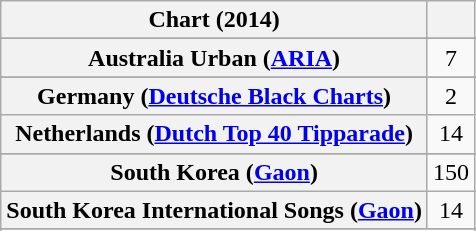<table class="wikitable sortable plainrowheaders" style="text-align:center;">
<tr>
<th scope="col">Chart (2014)</th>
<th scope="col"></th>
</tr>
<tr>
</tr>
<tr>
<th scope="row">Australia Urban (<a href='#'>ARIA</a>)</th>
<td>7</td>
</tr>
<tr>
</tr>
<tr>
</tr>
<tr>
</tr>
<tr>
</tr>
<tr>
<th scope="row">Germany (<a href='#'>Deutsche Black Charts</a>)</th>
<td>2</td>
</tr>
<tr>
<th scope="row">Netherlands (<a href='#'>Dutch Top 40 Tipparade</a>)</th>
<td>14</td>
</tr>
<tr>
</tr>
<tr>
</tr>
<tr>
</tr>
<tr>
<th scope="row">South Korea (<a href='#'>Gaon</a>)</th>
<td>150</td>
</tr>
<tr>
<th scope="row">South Korea International Songs (<a href='#'>Gaon</a>)</th>
<td>14</td>
</tr>
<tr>
</tr>
<tr>
</tr>
<tr>
</tr>
<tr>
</tr>
<tr>
</tr>
<tr>
</tr>
<tr>
</tr>
</table>
